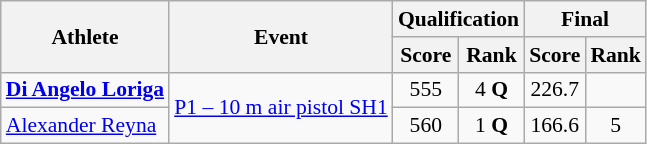<table class=wikitable style="font-size:90%">
<tr>
<th rowspan="2">Athlete</th>
<th rowspan="2">Event</th>
<th colspan="2">Qualification</th>
<th colspan="2">Final</th>
</tr>
<tr>
<th>Score</th>
<th>Rank</th>
<th>Score</th>
<th>Rank</th>
</tr>
<tr align=center>
<td align=left><strong><a href='#'>Di Angelo Loriga</a></strong></td>
<td align=left rowspan=2><a href='#'>P1 – 10 m air pistol SH1</a></td>
<td>555</td>
<td>4 <strong>Q</strong></td>
<td>226.7</td>
<td></td>
</tr>
<tr align=center>
<td align=left><a href='#'>Alexander Reyna</a></td>
<td>560</td>
<td>1 <strong>Q</strong></td>
<td>166.6</td>
<td>5</td>
</tr>
</table>
